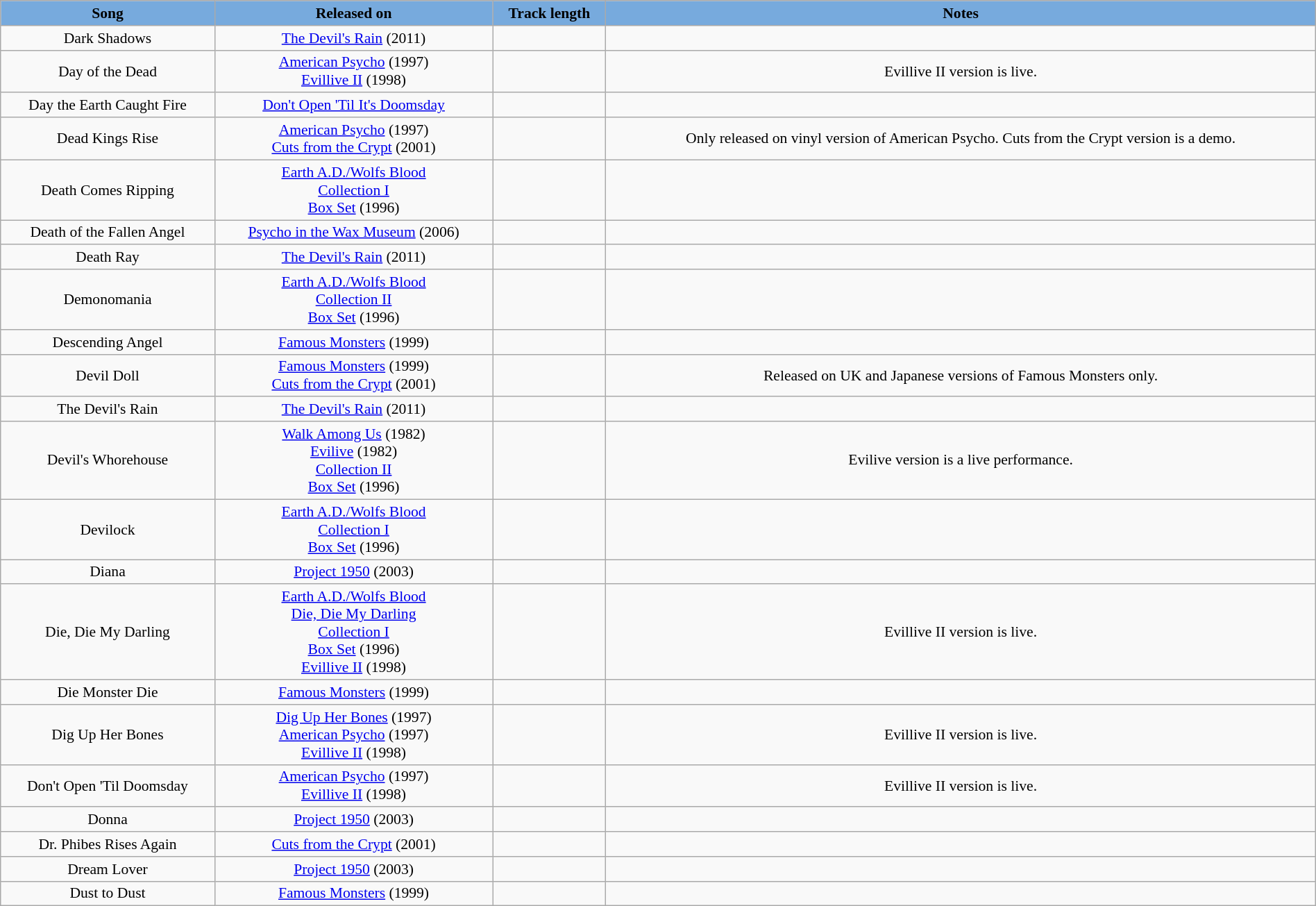<table class="wikitable" style="margin:0.5em auto; clear:both; font-size:.9em; text-align:center; width:100%">
<tr>
<th style="background: #7ad;">Song</th>
<th style="background: #7ad;">Released on</th>
<th style="background: #7ad;">Track length</th>
<th style="background: #7ad;">Notes</th>
</tr>
<tr>
<td>Dark Shadows</td>
<td><a href='#'>The Devil's Rain</a> (2011)</td>
<td></td>
<td></td>
</tr>
<tr>
<td>Day of the Dead</td>
<td><a href='#'>American Psycho</a> (1997)<br><a href='#'>Evillive II</a> (1998)</td>
<td></td>
<td>Evillive II version is live.</td>
</tr>
<tr>
<td>Day the Earth Caught Fire</td>
<td><a href='#'>Don't Open 'Til It's Doomsday</a></td>
<td></td>
<td></td>
</tr>
<tr>
<td>Dead Kings Rise</td>
<td><a href='#'>American Psycho</a> (1997)<br><a href='#'>Cuts from the Crypt</a> (2001)</td>
<td></td>
<td>Only released on vinyl version of American Psycho. Cuts from the Crypt version is a demo.</td>
</tr>
<tr>
<td>Death Comes Ripping</td>
<td><a href='#'>Earth A.D./Wolfs Blood</a><br><a href='#'>Collection I</a><br><a href='#'>Box Set</a> (1996)</td>
<td></td>
<td></td>
</tr>
<tr>
<td>Death of the Fallen Angel</td>
<td><a href='#'>Psycho in the Wax Museum</a> (2006)</td>
<td></td>
<td></td>
</tr>
<tr>
<td>Death Ray</td>
<td><a href='#'>The Devil's Rain</a> (2011)</td>
<td></td>
<td></td>
</tr>
<tr>
<td>Demonomania</td>
<td><a href='#'>Earth A.D./Wolfs Blood</a><br><a href='#'>Collection II</a><br><a href='#'>Box Set</a> (1996)</td>
<td></td>
<td></td>
</tr>
<tr>
<td>Descending Angel</td>
<td><a href='#'>Famous Monsters</a> (1999)</td>
<td></td>
<td></td>
</tr>
<tr>
<td>Devil Doll</td>
<td><a href='#'>Famous Monsters</a> (1999)<br><a href='#'>Cuts from the Crypt</a> (2001)</td>
<td></td>
<td>Released on UK and Japanese versions of Famous Monsters only.</td>
</tr>
<tr>
<td>The Devil's Rain</td>
<td><a href='#'>The Devil's Rain</a> (2011)</td>
<td></td>
<td></td>
</tr>
<tr>
<td>Devil's Whorehouse</td>
<td><a href='#'>Walk Among Us</a> (1982)<br><a href='#'>Evilive</a> (1982)<br><a href='#'>Collection II</a><br><a href='#'>Box Set</a> (1996)</td>
<td></td>
<td>Evilive version is a live performance.</td>
</tr>
<tr>
<td>Devilock</td>
<td><a href='#'>Earth A.D./Wolfs Blood</a><br><a href='#'>Collection I</a><br><a href='#'>Box Set</a> (1996)</td>
<td></td>
<td></td>
</tr>
<tr>
<td>Diana</td>
<td><a href='#'>Project 1950</a> (2003)</td>
<td></td>
<td></td>
</tr>
<tr>
<td>Die, Die My Darling</td>
<td><a href='#'>Earth A.D./Wolfs Blood</a><br><a href='#'>Die, Die My Darling</a><br><a href='#'>Collection I</a><br><a href='#'>Box Set</a> (1996)<br><a href='#'>Evillive II</a> (1998)</td>
<td></td>
<td>Evillive II version is live.</td>
</tr>
<tr>
<td>Die Monster Die</td>
<td><a href='#'>Famous Monsters</a> (1999)</td>
<td></td>
<td></td>
</tr>
<tr>
<td>Dig Up Her Bones</td>
<td><a href='#'>Dig Up Her Bones</a> (1997)<br><a href='#'>American Psycho</a> (1997)<br><a href='#'>Evillive II</a> (1998)</td>
<td></td>
<td>Evillive II version is live.</td>
</tr>
<tr>
<td>Don't Open 'Til Doomsday</td>
<td><a href='#'>American Psycho</a> (1997)<br><a href='#'>Evillive II</a> (1998)</td>
<td></td>
<td>Evillive II version is live.</td>
</tr>
<tr>
<td>Donna</td>
<td><a href='#'>Project 1950</a> (2003)</td>
<td></td>
<td></td>
</tr>
<tr>
<td>Dr. Phibes Rises Again</td>
<td><a href='#'>Cuts from the Crypt</a> (2001)</td>
<td></td>
<td></td>
</tr>
<tr>
<td>Dream Lover</td>
<td><a href='#'>Project 1950</a> (2003)</td>
<td></td>
<td></td>
</tr>
<tr>
<td>Dust to Dust</td>
<td><a href='#'>Famous Monsters</a> (1999)</td>
<td></td>
<td></td>
</tr>
</table>
